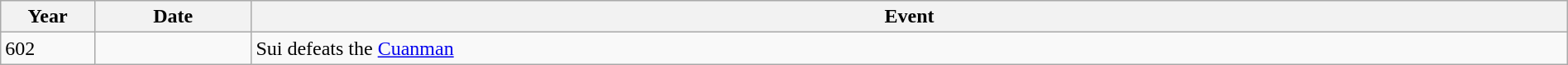<table class="wikitable" width="100%">
<tr>
<th style="width:6%">Year</th>
<th style="width:10%">Date</th>
<th>Event</th>
</tr>
<tr>
<td>602</td>
<td></td>
<td>Sui defeats the <a href='#'>Cuanman</a></td>
</tr>
</table>
